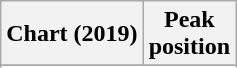<table class="wikitable sortable plainrowheaders" style="text-align:center">
<tr>
<th scope="col">Chart (2019)</th>
<th scope="col">Peak<br>position</th>
</tr>
<tr>
</tr>
<tr>
</tr>
</table>
